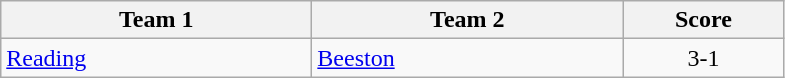<table class="wikitable" style="font-size: 100%">
<tr>
<th width=200>Team 1</th>
<th width=200>Team 2</th>
<th width=100>Score</th>
</tr>
<tr>
<td><a href='#'>Reading</a></td>
<td><a href='#'>Beeston</a></td>
<td align=center>3-1</td>
</tr>
</table>
